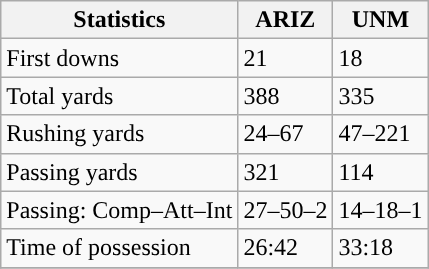<table class="wikitable" style="float: left;">
<tr>
<th>Statistics</th>
<th>ARIZ</th>
<th>UNM</th>
</tr>
<tr>
<td>First downs</td>
<td>21</td>
<td>18</td>
</tr>
<tr>
<td>Total yards</td>
<td>388</td>
<td>335</td>
</tr>
<tr>
<td>Rushing yards</td>
<td>24–67</td>
<td>47–221</td>
</tr>
<tr>
<td>Passing yards</td>
<td>321</td>
<td>114</td>
</tr>
<tr>
<td>Passing: Comp–Att–Int</td>
<td>27–50–2</td>
<td>14–18–1</td>
</tr>
<tr>
<td>Time of possession</td>
<td>26:42</td>
<td>33:18</td>
</tr>
<tr>
</tr>
</table>
